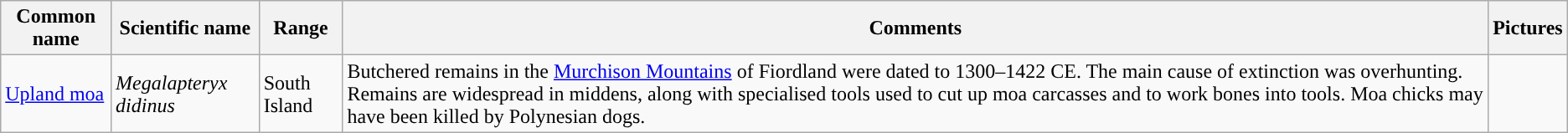<table class="wikitable">
<tr>
<th>Common name</th>
<th>Scientific name</th>
<th>Range</th>
<th class="unsortable">Comments</th>
<th class="unsortable">Pictures</th>
</tr>
<tr>
<td><a href='#'>Upland moa</a></td>
<td><em>Megalapteryx didinus</em></td>
<td>South Island</td>
<td>Butchered remains in the <a href='#'>Murchison Mountains</a> of Fiordland were dated to 1300–1422 CE. The main cause of extinction was overhunting. Remains are widespread in middens, along with specialised tools used to cut up moa carcasses and to work bones into tools. Moa chicks may have been killed by Polynesian dogs.</td>
<td></td>
</tr>
</table>
